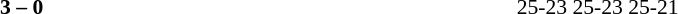<table width=100% cellspacing=1>
<tr>
<th width=20%></th>
<th width=12%></th>
<th width=20%></th>
<th width=33%></th>
<td></td>
</tr>
<tr style=font-size:90%>
<td align=right><strong></strong></td>
<td align=center><strong>3 – 0</strong></td>
<td></td>
<td>25-23 25-23 25-21</td>
</tr>
</table>
